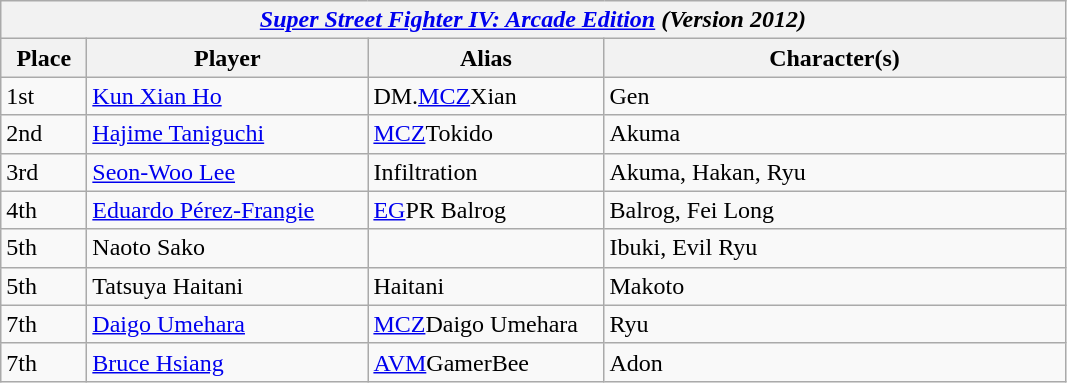<table class="wikitable">
<tr>
<th colspan="4" style="text-align:center;"><strong><em><a href='#'>Super Street Fighter IV: Arcade Edition</a> (Version 2012)</em></strong></th>
</tr>
<tr>
<th style="width:50px;">Place</th>
<th style="width:180px;">Player</th>
<th style="width:150px;">Alias</th>
<th style="width:300px;">Character(s)</th>
</tr>
<tr>
<td>1st</td>
<td> <a href='#'>Kun Xian Ho</a></td>
<td>DM.<a href='#'>MCZ</a>Xian</td>
<td>Gen</td>
</tr>
<tr>
<td>2nd</td>
<td> <a href='#'>Hajime Taniguchi</a></td>
<td><a href='#'>MCZ</a>Tokido</td>
<td>Akuma</td>
</tr>
<tr>
<td>3rd</td>
<td> <a href='#'>Seon-Woo Lee</a></td>
<td>Infiltration</td>
<td>Akuma, Hakan, Ryu</td>
</tr>
<tr>
<td>4th</td>
<td> <a href='#'>Eduardo Pérez-Frangie</a></td>
<td><a href='#'>EG</a>PR Balrog</td>
<td>Balrog, Fei Long</td>
</tr>
<tr>
<td>5th</td>
<td> Naoto Sako</td>
<td></td>
<td>Ibuki, Evil Ryu</td>
</tr>
<tr>
<td>5th</td>
<td> Tatsuya Haitani</td>
<td>Haitani</td>
<td>Makoto</td>
</tr>
<tr>
<td>7th</td>
<td> <a href='#'>Daigo Umehara</a></td>
<td><a href='#'>MCZ</a>Daigo Umehara</td>
<td>Ryu</td>
</tr>
<tr>
<td>7th</td>
<td> <a href='#'>Bruce Hsiang</a></td>
<td><a href='#'>AVM</a>GamerBee</td>
<td>Adon</td>
</tr>
</table>
